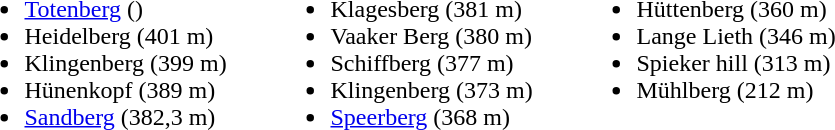<table>
<tr>
<td width = "200"><br><ul><li><a href='#'>Totenberg</a> ()</li><li>Heidelberg (401 m)</li><li>Klingenberg (399 m)</li><li>Hünenkopf (389 m)</li><li><a href='#'>Sandberg</a> (382,3 m)</li></ul></td>
<td width = "200"><br><ul><li>Klagesberg (381 m)</li><li>Vaaker Berg (380 m)</li><li>Schiffberg (377 m)</li><li>Klingenberg (373 m)</li><li><a href='#'>Speerberg</a> (368 m)</li></ul></td>
<td valign = "top"><br><ul><li>Hüttenberg (360 m)</li><li>Lange Lieth (346 m)</li><li>Spieker hill (313 m)</li><li>Mühlberg (212 m)</li></ul></td>
</tr>
</table>
